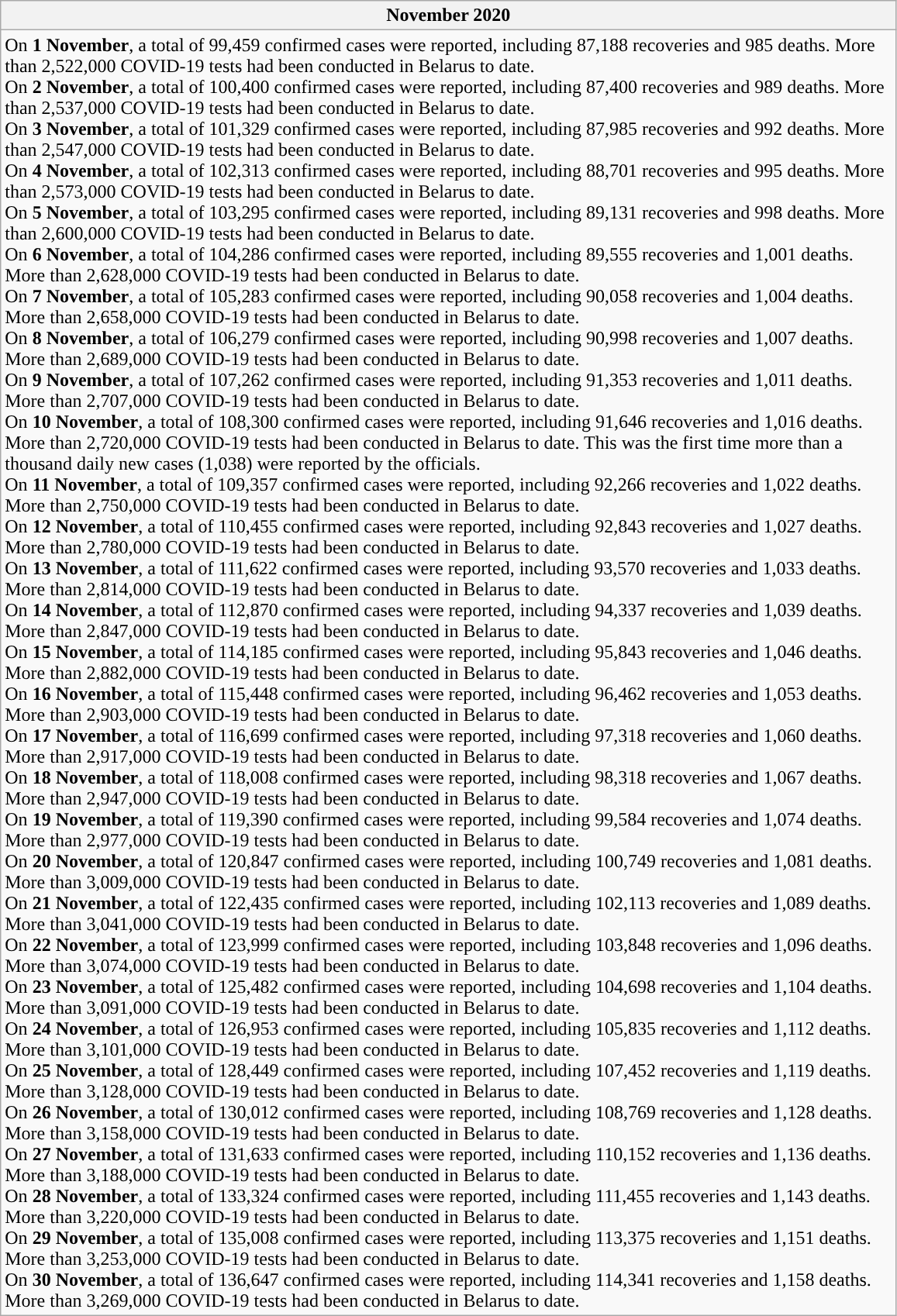<table class="wikitable mw-collapsible mw-collapsed" style="width: 61%">
<tr>
<th>November 2020</th>
</tr>
<tr>
<td>On <strong>1 November</strong>, a total of 99,459 confirmed cases were reported, including 87,188 recoveries and 985 deaths. More than 2,522,000 COVID-19 tests had been conducted in Belarus to date.<br>On <strong>2 November</strong>, a total of 100,400 confirmed cases were reported, including 87,400 recoveries and 989 deaths. More than 2,537,000 COVID-19 tests had been conducted in Belarus to date.<br>On <strong>3 November</strong>, a total of 101,329 confirmed cases were reported, including 87,985 recoveries and 992 deaths. More than 2,547,000 COVID-19 tests had been conducted in Belarus to date.<br>On <strong>4 November</strong>, a total of 102,313 confirmed cases were reported, including 88,701 recoveries and 995 deaths. More than 2,573,000 COVID-19 tests had been conducted in Belarus to date.<br>On <strong>5 November</strong>, a total of 103,295 confirmed cases were reported, including 89,131 recoveries and 998 deaths. More than 2,600,000 COVID-19 tests had been conducted in Belarus to date.<br>On <strong>6 November</strong>, a total of 104,286 confirmed cases were reported, including 89,555 recoveries and 1,001 deaths. More than 2,628,000 COVID-19 tests had been conducted in Belarus to date.<br>On <strong>7 November</strong>, a total of 105,283 confirmed cases were reported, including 90,058 recoveries and 1,004 deaths. More than 2,658,000 COVID-19 tests had been conducted in Belarus to date.<br>On <strong>8 November</strong>, a total of 106,279 confirmed cases were reported, including 90,998 recoveries and 1,007 deaths. More than 2,689,000 COVID-19 tests had been conducted in Belarus to date.<br>On <strong>9 November</strong>, a total of 107,262 confirmed cases were reported, including 91,353 recoveries and 1,011 deaths. More than 2,707,000 COVID-19 tests had been conducted in Belarus to date.<br>On <strong>10 November</strong>, a total of 108,300 confirmed cases were reported, including 91,646 recoveries and 1,016 deaths. More than 2,720,000 COVID-19 tests had been conducted in Belarus to date. This was the first time more than a thousand daily new cases (1,038) were reported by the officials.<br>On <strong>11 November</strong>, a total of 109,357 confirmed cases were reported, including 92,266 recoveries and 1,022 deaths. More than 2,750,000 COVID-19 tests had been conducted in Belarus to date.<br>On <strong>12 November</strong>, a total of 110,455 confirmed cases were reported, including 92,843 recoveries and 1,027 deaths. More than 2,780,000 COVID-19 tests had been conducted in Belarus to date.<br>On <strong>13 November</strong>, a total of 111,622 confirmed cases were reported, including 93,570 recoveries and 1,033 deaths. More than 2,814,000 COVID-19 tests had been conducted in Belarus to date.<br>On <strong>14 November</strong>, a total of 112,870 confirmed cases were reported, including 94,337 recoveries and 1,039 deaths. More than 2,847,000 COVID-19 tests had been conducted in Belarus to date.<br>On <strong>15 November</strong>, a total of 114,185 confirmed cases were reported, including 95,843 recoveries and 1,046 deaths. More than 2,882,000 COVID-19 tests had been conducted in Belarus to date.<br>On <strong>16 November</strong>, a total of 115,448 confirmed cases were reported, including 96,462 recoveries and 1,053 deaths. More than 2,903,000 COVID-19 tests had been conducted in Belarus to date.<br>On <strong>17 November</strong>, a total of 116,699 confirmed cases were reported, including 97,318 recoveries and 1,060 deaths. More than 2,917,000 COVID-19 tests had been conducted in Belarus to date.<br>On <strong>18 November</strong>, a total of 118,008 confirmed cases were reported, including 98,318 recoveries and 1,067 deaths. More than 2,947,000 COVID-19 tests had been conducted in Belarus to date.<br>On <strong>19 November</strong>, a total of 119,390 confirmed cases were reported, including 99,584 recoveries and 1,074 deaths. More than 2,977,000 COVID-19 tests had been conducted in Belarus to date.<br>On <strong>20 November</strong>, a total of 120,847 confirmed cases were reported, including 100,749 recoveries and 1,081 deaths. More than 3,009,000 COVID-19 tests had been conducted in Belarus to date.<br>On <strong>21 November</strong>, a total of 122,435 confirmed cases were reported, including 102,113 recoveries and 1,089 deaths. More than 3,041,000 COVID-19 tests had been conducted in Belarus to date.<br>On <strong>22 November</strong>, a total of 123,999 confirmed cases were reported, including 103,848 recoveries and 1,096 deaths. More than 3,074,000 COVID-19 tests had been conducted in Belarus to date.<br>On <strong>23 November</strong>, a total of 125,482 confirmed cases were reported, including 104,698 recoveries and 1,104 deaths. More than 3,091,000 COVID-19 tests had been conducted in Belarus to date.<br>On <strong>24 November</strong>, a total of 126,953 confirmed cases were reported, including 105,835 recoveries and 1,112 deaths. More than 3,101,000 COVID-19 tests had been conducted in Belarus to date.<br>On <strong>25 November</strong>, a total of 128,449 confirmed cases were reported, including 107,452 recoveries and 1,119 deaths. More than 3,128,000 COVID-19 tests had been conducted in Belarus to date.<br>On <strong>26 November</strong>, a total of 130,012 confirmed cases were reported, including 108,769 recoveries and 1,128 deaths. More than 3,158,000 COVID-19 tests had been conducted in Belarus to date.<br>On <strong>27 November</strong>, a total of 131,633 confirmed cases were reported, including 110,152 recoveries and 1,136 deaths. More than 3,188,000 COVID-19 tests had been conducted in Belarus to date.<br>On <strong>28 November</strong>, a total of 133,324 confirmed cases were reported, including 111,455 recoveries and 1,143 deaths. More than 3,220,000 COVID-19 tests had been conducted in Belarus to date.<br>On <strong>29 November</strong>, a total of 135,008 confirmed cases were reported, including 113,375 recoveries and 1,151 deaths. More than 3,253,000 COVID-19 tests had been conducted in Belarus to date.<br>On <strong>30 November</strong>, a total of 136,647 confirmed cases were reported, including 114,341 recoveries and 1,158 deaths. More than 3,269,000 COVID-19 tests had been conducted in Belarus to date.</td>
</tr>
</table>
